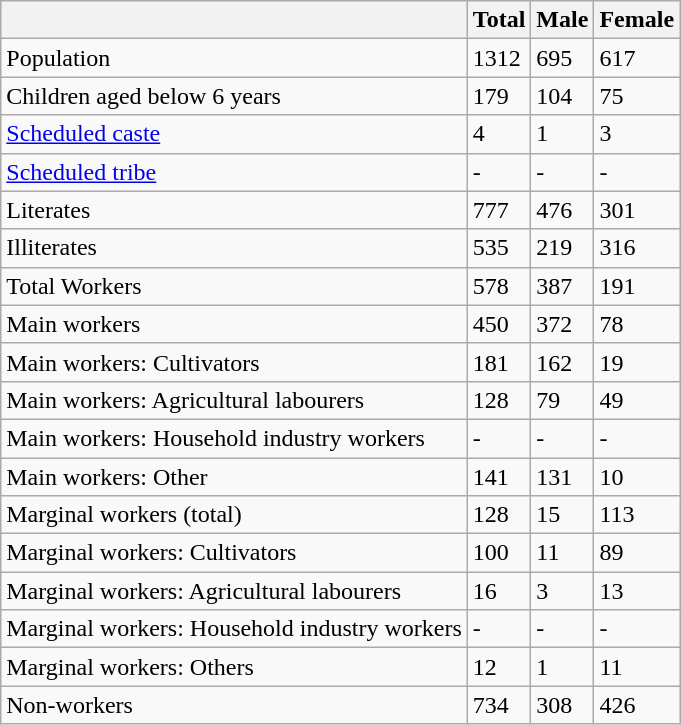<table class="wikitable sortable">
<tr>
<th></th>
<th>Total</th>
<th>Male</th>
<th>Female</th>
</tr>
<tr>
<td>Population</td>
<td>1312</td>
<td>695</td>
<td>617</td>
</tr>
<tr>
<td>Children aged below 6 years</td>
<td>179</td>
<td>104</td>
<td>75</td>
</tr>
<tr>
<td><a href='#'>Scheduled caste</a></td>
<td>4</td>
<td>1</td>
<td>3</td>
</tr>
<tr>
<td><a href='#'>Scheduled tribe</a></td>
<td>-</td>
<td>-</td>
<td>-</td>
</tr>
<tr>
<td>Literates</td>
<td>777</td>
<td>476</td>
<td>301</td>
</tr>
<tr>
<td>Illiterates</td>
<td>535</td>
<td>219</td>
<td>316</td>
</tr>
<tr>
<td>Total Workers</td>
<td>578</td>
<td>387</td>
<td>191</td>
</tr>
<tr>
<td>Main workers</td>
<td>450</td>
<td>372</td>
<td>78</td>
</tr>
<tr>
<td>Main workers: Cultivators</td>
<td>181</td>
<td>162</td>
<td>19</td>
</tr>
<tr>
<td>Main workers: Agricultural labourers</td>
<td>128</td>
<td>79</td>
<td>49</td>
</tr>
<tr>
<td>Main workers: Household industry workers</td>
<td>-</td>
<td>-</td>
<td>-</td>
</tr>
<tr>
<td>Main workers: Other</td>
<td>141</td>
<td>131</td>
<td>10</td>
</tr>
<tr>
<td>Marginal workers (total)</td>
<td>128</td>
<td>15</td>
<td>113</td>
</tr>
<tr>
<td>Marginal workers: Cultivators</td>
<td>100</td>
<td>11</td>
<td>89</td>
</tr>
<tr>
<td>Marginal workers: Agricultural labourers</td>
<td>16</td>
<td>3</td>
<td>13</td>
</tr>
<tr>
<td>Marginal workers: Household industry workers</td>
<td>-</td>
<td>-</td>
<td>-</td>
</tr>
<tr>
<td>Marginal workers: Others</td>
<td>12</td>
<td>1</td>
<td>11</td>
</tr>
<tr>
<td>Non-workers</td>
<td>734</td>
<td>308</td>
<td>426</td>
</tr>
</table>
